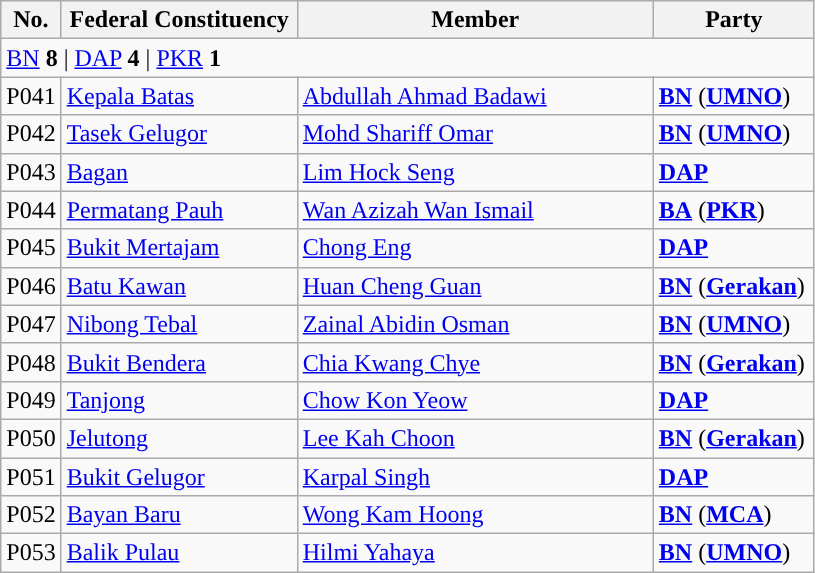<table class="wikitable sortable">
<tr>
<th style="width:30px;">No.</th>
<th style="width:150px;">Federal Constituency</th>
<th style="width:230px;">Member</th>
<th style="width:100px;">Party</th>
</tr>
<tr>
<td colspan="4"><a href='#'>BN</a> <strong>8</strong> | <a href='#'>DAP</a> <strong>4</strong> | <a href='#'>PKR</a> <strong>1</strong></td>
</tr>
<tr>
<td>P041</td>
<td><a href='#'>Kepala Batas</a></td>
<td><a href='#'>Abdullah Ahmad Badawi</a></td>
<td><strong><a href='#'>BN</a></strong> (<strong><a href='#'>UMNO</a></strong>)</td>
</tr>
<tr>
<td>P042</td>
<td><a href='#'>Tasek Gelugor</a></td>
<td><a href='#'>Mohd Shariff Omar</a></td>
<td><strong><a href='#'>BN</a></strong> (<strong><a href='#'>UMNO</a></strong>)</td>
</tr>
<tr>
<td>P043</td>
<td><a href='#'>Bagan</a></td>
<td><a href='#'>Lim Hock Seng</a></td>
<td><strong><a href='#'>DAP</a></strong></td>
</tr>
<tr>
<td>P044</td>
<td><a href='#'>Permatang Pauh</a></td>
<td><a href='#'>Wan Azizah Wan Ismail</a></td>
<td><strong><a href='#'>BA</a></strong> (<strong><a href='#'>PKR</a></strong>)</td>
</tr>
<tr>
<td>P045</td>
<td><a href='#'>Bukit Mertajam</a></td>
<td><a href='#'>Chong Eng</a></td>
<td><strong><a href='#'>DAP</a></strong></td>
</tr>
<tr>
<td>P046</td>
<td><a href='#'>Batu Kawan</a></td>
<td><a href='#'>Huan Cheng Guan</a></td>
<td><strong><a href='#'>BN</a></strong> (<strong><a href='#'>Gerakan</a></strong>)</td>
</tr>
<tr>
<td>P047</td>
<td><a href='#'>Nibong Tebal</a></td>
<td><a href='#'>Zainal Abidin Osman</a></td>
<td><strong><a href='#'>BN</a></strong> (<strong><a href='#'>UMNO</a></strong>)</td>
</tr>
<tr>
<td>P048</td>
<td><a href='#'>Bukit Bendera</a></td>
<td><a href='#'>Chia Kwang Chye</a></td>
<td><strong><a href='#'>BN</a></strong> (<strong><a href='#'>Gerakan</a></strong>)</td>
</tr>
<tr>
<td>P049</td>
<td><a href='#'>Tanjong</a></td>
<td><a href='#'>Chow Kon Yeow</a></td>
<td><strong><a href='#'>DAP</a></strong></td>
</tr>
<tr>
<td>P050</td>
<td><a href='#'>Jelutong</a></td>
<td><a href='#'>Lee Kah Choon</a></td>
<td><strong><a href='#'>BN</a></strong> (<strong><a href='#'>Gerakan</a></strong>)</td>
</tr>
<tr>
<td>P051</td>
<td><a href='#'>Bukit Gelugor</a></td>
<td><a href='#'>Karpal Singh</a></td>
<td><strong><a href='#'>DAP</a></strong></td>
</tr>
<tr>
<td>P052</td>
<td><a href='#'>Bayan Baru</a></td>
<td><a href='#'>Wong Kam Hoong</a></td>
<td><strong><a href='#'>BN</a></strong> (<strong><a href='#'>MCA</a></strong>)</td>
</tr>
<tr>
<td>P053</td>
<td><a href='#'>Balik Pulau</a></td>
<td><a href='#'>Hilmi Yahaya</a></td>
<td><strong><a href='#'>BN</a></strong> (<strong><a href='#'>UMNO</a></strong>)</td>
</tr>
</table>
